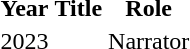<table>
<tr>
<th>Year</th>
<th>Title</th>
<th>Role</th>
</tr>
<tr>
<td>2023</td>
<td><em></em></td>
<td>Narrator </td>
</tr>
</table>
